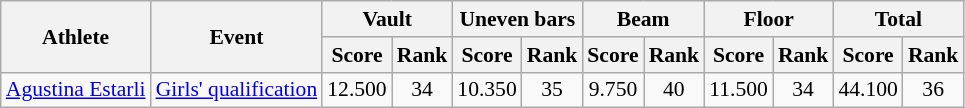<table class="wikitable" border="1" style="font-size:90%">
<tr>
<th rowspan=2>Athlete</th>
<th rowspan=2>Event</th>
<th colspan=2>Vault</th>
<th colspan=2>Uneven bars</th>
<th colspan=2>Beam</th>
<th colspan=2>Floor</th>
<th colspan=2>Total</th>
</tr>
<tr>
<th>Score</th>
<th>Rank</th>
<th>Score</th>
<th>Rank</th>
<th>Score</th>
<th>Rank</th>
<th>Score</th>
<th>Rank</th>
<th>Score</th>
<th>Rank</th>
</tr>
<tr>
<td><a href='#'>Agustina Estarli</a></td>
<td><a href='#'>Girls' qualification</a></td>
<td align=center>12.500</td>
<td align=center>34</td>
<td align=center>10.350</td>
<td align=center>35</td>
<td align=center>9.750</td>
<td align=center>40</td>
<td align=center>11.500</td>
<td align=center>34</td>
<td align=center>44.100</td>
<td align=center>36</td>
</tr>
</table>
